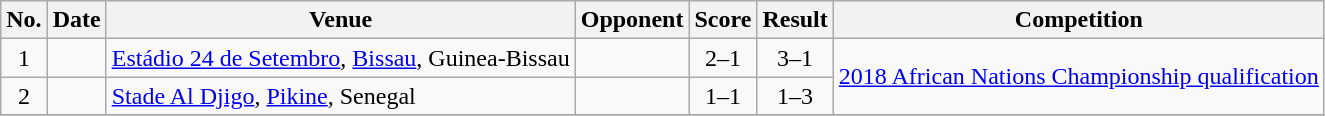<table class="wikitable sortable">
<tr>
<th scope="col">No.</th>
<th scope="col">Date</th>
<th scope="col">Venue</th>
<th scope="col">Opponent</th>
<th scope="col">Score</th>
<th scope="col">Result</th>
<th scope="col">Competition</th>
</tr>
<tr>
<td align="center">1</td>
<td></td>
<td><a href='#'>Estádio 24 de Setembro</a>, <a href='#'>Bissau</a>, Guinea-Bissau</td>
<td></td>
<td align="center">2–1</td>
<td align="center">3–1</td>
<td rowspan="2"><a href='#'>2018 African Nations Championship qualification</a></td>
</tr>
<tr>
<td align="center">2</td>
<td></td>
<td><a href='#'>Stade Al Djigo</a>, <a href='#'>Pikine</a>, Senegal</td>
<td></td>
<td align="center">1–1</td>
<td align="center">1–3</td>
</tr>
<tr>
</tr>
</table>
